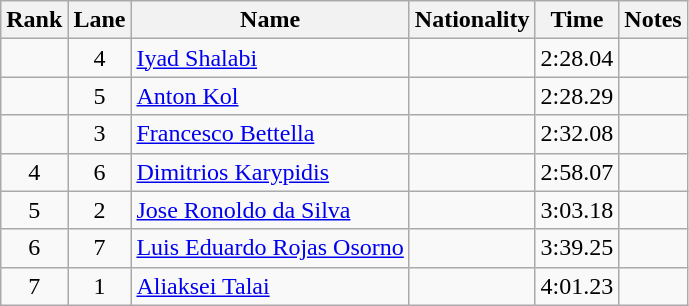<table class="wikitable sortable" style="text-align:center">
<tr>
<th>Rank</th>
<th>Lane</th>
<th>Name</th>
<th>Nationality</th>
<th>Time</th>
<th>Notes</th>
</tr>
<tr>
<td></td>
<td>4</td>
<td align=left><a href='#'>Iyad Shalabi</a></td>
<td align=left></td>
<td>2:28.04</td>
<td></td>
</tr>
<tr>
<td></td>
<td>5</td>
<td align=left><a href='#'>Anton Kol</a></td>
<td align=left></td>
<td>2:28.29</td>
<td></td>
</tr>
<tr>
<td></td>
<td>3</td>
<td align=left><a href='#'>Francesco Bettella</a></td>
<td align=left></td>
<td>2:32.08</td>
<td></td>
</tr>
<tr>
<td>4</td>
<td>6</td>
<td align=left><a href='#'>Dimitrios Karypidis</a></td>
<td align=left></td>
<td>2:58.07</td>
<td></td>
</tr>
<tr>
<td>5</td>
<td>2</td>
<td align=left><a href='#'>Jose Ronoldo da Silva</a></td>
<td align=left></td>
<td>3:03.18</td>
<td></td>
</tr>
<tr>
<td>6</td>
<td>7</td>
<td align=left><a href='#'>Luis Eduardo Rojas Osorno</a></td>
<td align=left></td>
<td>3:39.25</td>
<td></td>
</tr>
<tr>
<td>7</td>
<td>1</td>
<td align=left><a href='#'>Aliaksei Talai</a></td>
<td align=left></td>
<td>4:01.23</td>
<td></td>
</tr>
</table>
